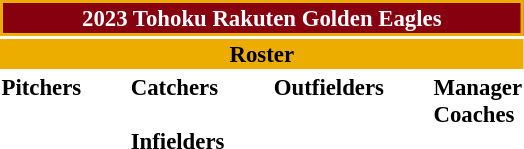<table class="toccolours" style="font-size: 95%;">
<tr>
<th colspan="10" style="background:#870010; color:#FFFFFF; text-align:center; border:2px solid #ecac00">2023 Tohoku Rakuten Golden Eagles</th>
</tr>
<tr>
<td colspan="10" style="background:#ecac00; color:#000000; text-align:center;"><strong>Roster</strong></td>
</tr>
<tr>
<td valign="top"><strong>Pitchers</strong><br>


























</td>
<td style="width:25px;"></td>
<td valign="top"><strong>Catchers</strong><br>


<br><strong>Infielders</strong>











</td>
<td style="width:25px;"></td>
<td valign="top"><strong>Outfielders</strong><br>






</td>
<td style="width:25px;"></td>
<td valign="top"><strong>Manager</strong><br>
<strong>Coaches</strong>









</td>
</tr>
<tr>
<td colspan="10" style="text-align: right;"></td>
</tr>
</table>
